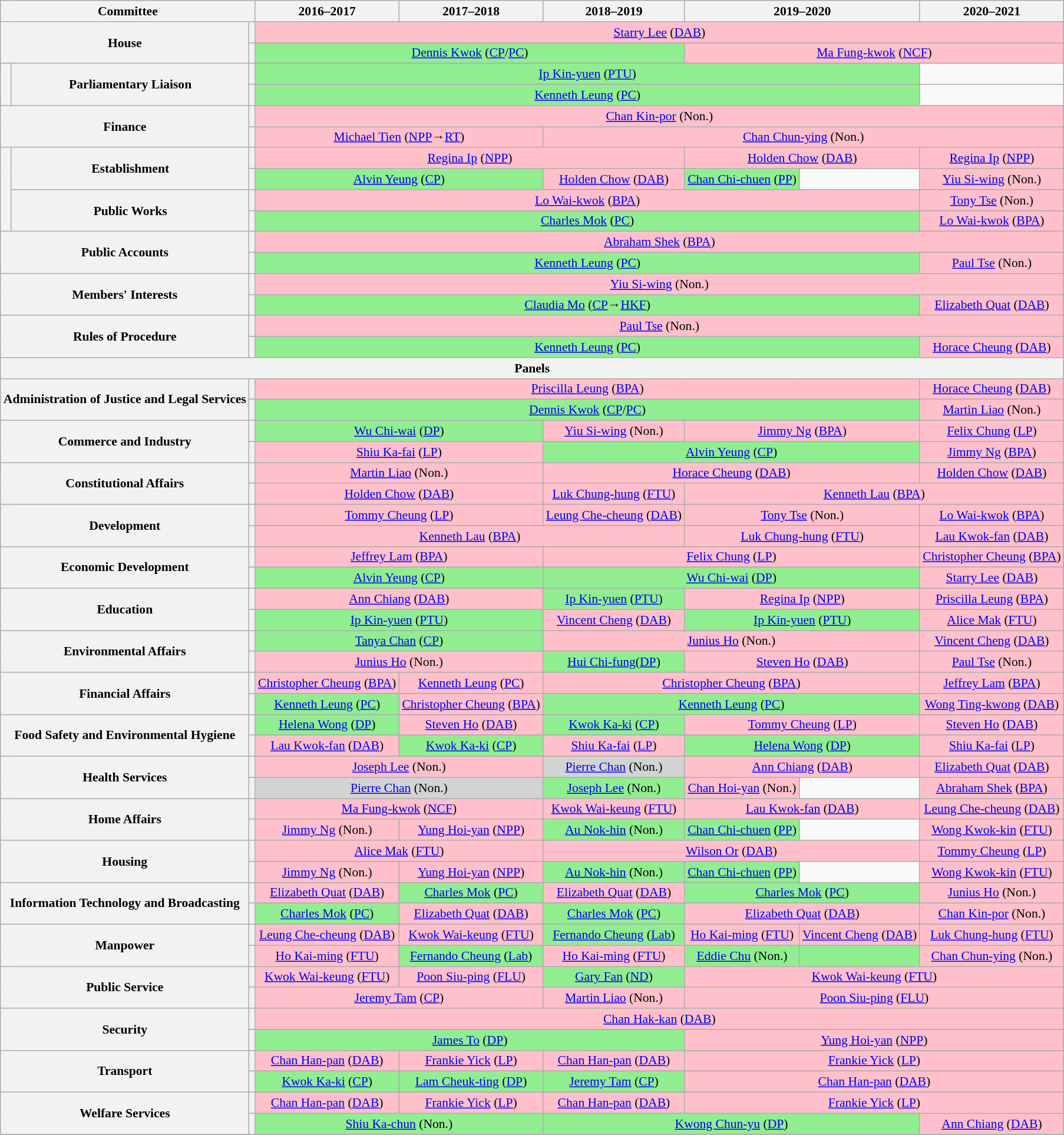<table class="wikitable" style="text-align:center; font-size: 90%;">
<tr>
<th colspan=3>Committee</th>
<th>2016–2017</th>
<th>2017–2018</th>
<th>2018–2019</th>
<th colspan=3>2019–2020</th>
<th colspan=2>2020–2021</th>
</tr>
<tr>
<th align=left rowspan=2 colspan=2>House</th>
<th></th>
<td bgcolor=Pink colspan=8><a href='#'>Starry Lee</a> (<a href='#'>DAB</a>)</td>
</tr>
<tr>
<th></th>
<td bgcolor=LightGreen colspan=3><a href='#'>Dennis Kwok</a> (<a href='#'>CP</a>/<a href='#'>PC</a>)</td>
<td bgcolor=Pink colspan=5><a href='#'>Ma Fung-kwok</a> (<a href='#'>NCF</a>)</td>
</tr>
<tr>
<th rowspan=2></th>
<th align=left rowspan=2>Parliamentary Liaison</th>
<th></th>
<td bgcolor=LightGreen colspan=7><a href='#'>Ip Kin-yuen</a> (<a href='#'>PTU</a>)</td>
<td><em></em></td>
</tr>
<tr>
<th></th>
<td bgcolor=LightGreen colspan=7><a href='#'>Kenneth Leung</a> (<a href='#'>PC</a>)</td>
<td><em></em></td>
</tr>
<tr>
<th align=left rowspan=2 colspan=2>Finance</th>
<th></th>
<td bgcolor=Pink colspan=8><a href='#'>Chan Kin-por</a> (Non.)</td>
</tr>
<tr>
<th></th>
<td bgcolor=Pink colspan=2><a href='#'>Michael Tien</a> (<a href='#'>NPP</a>→<a href='#'>RT</a>)</td>
<td bgcolor=Pink colspan=6><a href='#'>Chan Chun-ying</a> (Non.)</td>
</tr>
<tr>
<th rowspan=4></th>
<th align=left rowspan=2>Establishment</th>
<th></th>
<td bgcolor=Pink colspan=3><a href='#'>Regina Ip</a> (<a href='#'>NPP</a>)</td>
<td bgcolor=Pink colspan=3><a href='#'>Holden Chow</a> (<a href='#'>DAB</a>)</td>
<td bgcolor=Pink colspan=2><a href='#'>Regina Ip</a> (<a href='#'>NPP</a>)</td>
</tr>
<tr>
<th></th>
<td bgcolor=LightGreen colspan=2><a href='#'>Alvin Yeung</a> (<a href='#'>CP</a>)</td>
<td bgcolor=Pink colspan=1><a href='#'>Holden Chow</a> (<a href='#'>DAB</a>)</td>
<td bgcolor=LightGreen colspan=2><a href='#'>Chan Chi-chuen</a> (<a href='#'>PP</a>)</td>
<td><em></em></td>
<td bgcolor=Pink colspan=2><a href='#'>Yiu Si-wing</a> (Non.)</td>
</tr>
<tr>
<th align=left rowspan=2>Public Works</th>
<th></th>
<td bgcolor=Pink colspan=6><a href='#'>Lo Wai-kwok</a> (<a href='#'>BPA</a>)</td>
<td bgcolor=Pink colspan=2><a href='#'>Tony Tse</a> (Non.)</td>
</tr>
<tr>
<th></th>
<td bgcolor=LightGreen colspan=6><a href='#'>Charles Mok</a> (<a href='#'>PC</a>)</td>
<td bgcolor=Pink colspan=2><a href='#'>Lo Wai-kwok</a> (<a href='#'>BPA</a>)</td>
</tr>
<tr>
<th align=left rowspan=2 colspan=2>Public Accounts</th>
<th></th>
<td bgcolor=Pink colspan=8><a href='#'>Abraham Shek</a> (<a href='#'>BPA</a>)</td>
</tr>
<tr>
<th></th>
<td bgcolor=LightGreen colspan=7><a href='#'>Kenneth Leung</a> (<a href='#'>PC</a>)</td>
<td bgcolor=Pink colspan=1><a href='#'>Paul Tse</a> (Non.)</td>
</tr>
<tr>
<th align=left rowspan=2 colspan=2>Members' Interests</th>
<th></th>
<td bgcolor=Pink colspan=8><a href='#'>Yiu Si-wing</a> (Non.)</td>
</tr>
<tr>
<th></th>
<td bgcolor=LightGreen colspan=7><a href='#'>Claudia Mo</a> (<a href='#'>CP</a>→<a href='#'>HKF</a>)</td>
<td bgcolor=Pink colspan=1><a href='#'>Elizabeth Quat</a> (<a href='#'>DAB</a>)</td>
</tr>
<tr>
<th align=left rowspan=2 colspan=2>Rules of Procedure</th>
<th></th>
<td bgcolor=Pink colspan=8><a href='#'>Paul Tse</a> (Non.)</td>
</tr>
<tr>
<th></th>
<td bgcolor=LightGreen colspan=7><a href='#'>Kenneth Leung</a> (<a href='#'>PC</a>)</td>
<td bgcolor=Pink colspan=1><a href='#'>Horace Cheung</a> (<a href='#'>DAB</a>)</td>
</tr>
<tr>
<th colspan=11>Panels</th>
</tr>
<tr>
<th align=left colspan=2 rowspan=2>Administration of Justice and Legal Services</th>
<th></th>
<td bgcolor=Pink colspan=6><a href='#'>Priscilla Leung</a> (<a href='#'>BPA</a>)</td>
<td bgcolor=Pink colspan=2><a href='#'>Horace Cheung</a> (<a href='#'>DAB</a>)</td>
</tr>
<tr>
<th></th>
<td bgcolor=LightGreen colspan=6><a href='#'>Dennis Kwok</a> (<a href='#'>CP</a>/<a href='#'>PC</a>)</td>
<td bgcolor=Pink colspan=2><a href='#'>Martin Liao</a> (Non.)</td>
</tr>
<tr>
<th align=left colspan=2 rowspan=2>Commerce and Industry</th>
<th></th>
<td bgcolor=LightGreen colspan=2><a href='#'>Wu Chi-wai</a> (<a href='#'>DP</a>)</td>
<td bgcolor=Pink colspan=1><a href='#'>Yiu Si-wing</a> (Non.)</td>
<td bgcolor=Pink colspan=3><a href='#'>Jimmy Ng</a> (<a href='#'>BPA</a>)</td>
<td bgcolor=Pink colspan=2><a href='#'>Felix Chung</a> (<a href='#'>LP</a>)</td>
</tr>
<tr>
<th></th>
<td bgcolor=Pink colspan=2><a href='#'>Shiu Ka-fai</a> (<a href='#'>LP</a>)</td>
<td bgcolor=LightGreen colspan=4><a href='#'>Alvin Yeung</a> (<a href='#'>CP</a>)</td>
<td bgcolor=Pink colspan=2><a href='#'>Jimmy Ng</a> (<a href='#'>BPA</a>)</td>
</tr>
<tr>
<th align=left colspan=2 rowspan=2>Constitutional Affairs</th>
<th></th>
<td bgcolor=Pink colspan=2><a href='#'>Martin Liao</a> (Non.)</td>
<td bgcolor=Pink colspan=4><a href='#'>Horace Cheung</a> (<a href='#'>DAB</a>)</td>
<td bgcolor=Pink colspan=2><a href='#'>Holden Chow</a> (<a href='#'>DAB</a>)</td>
</tr>
<tr>
<th></th>
<td bgcolor=Pink colspan=2><a href='#'>Holden Chow</a> (<a href='#'>DAB</a>)</td>
<td bgcolor=Pink colspan=1><a href='#'>Luk Chung-hung</a> (<a href='#'>FTU</a>)</td>
<td bgcolor=Pink colspan=5><a href='#'>Kenneth Lau</a> (<a href='#'>BPA</a>)</td>
</tr>
<tr>
<th align=left colspan=2 rowspan=2>Development</th>
<th></th>
<td bgcolor=Pink colspan=2><a href='#'>Tommy Cheung</a> (<a href='#'>LP</a>)</td>
<td bgcolor=Pink colspan=1><a href='#'>Leung Che-cheung</a> (<a href='#'>DAB</a>)</td>
<td bgcolor=Pink colspan=3><a href='#'>Tony Tse</a> (Non.)</td>
<td bgcolor=Pink colspan=2><a href='#'>Lo Wai-kwok</a> (<a href='#'>BPA</a>)</td>
</tr>
<tr>
<th></th>
<td bgcolor=Pink colspan=3><a href='#'>Kenneth Lau</a> (<a href='#'>BPA</a>)</td>
<td bgcolor=Pink colspan=3><a href='#'>Luk Chung-hung</a> (<a href='#'>FTU</a>)</td>
<td bgcolor=Pink colspan=2><a href='#'>Lau Kwok-fan</a> (<a href='#'>DAB</a>)</td>
</tr>
<tr>
<th align=left colspan=2 rowspan=2>Economic Development</th>
<th></th>
<td bgcolor=Pink colspan=2><a href='#'>Jeffrey Lam</a> (<a href='#'>BPA</a>)</td>
<td bgcolor=Pink colspan=4><a href='#'>Felix Chung</a> (<a href='#'>LP</a>)</td>
<td bgcolor=Pink colspan=2><a href='#'>Christopher Cheung</a> (<a href='#'>BPA</a>)</td>
</tr>
<tr>
<th></th>
<td bgcolor=LightGreen colspan=2><a href='#'>Alvin Yeung</a> (<a href='#'>CP</a>)</td>
<td bgcolor=LightGreen colspan=4><a href='#'>Wu Chi-wai</a> (<a href='#'>DP</a>)</td>
<td bgcolor=Pink colspan=2><a href='#'>Starry Lee</a> (<a href='#'>DAB</a>)</td>
</tr>
<tr>
<th align=left colspan=2 rowspan=2>Education</th>
<th></th>
<td bgcolor=Pink colspan=2><a href='#'>Ann Chiang</a> (<a href='#'>DAB</a>)</td>
<td bgcolor=LightGreen colspan=1><a href='#'>Ip Kin-yuen</a> (<a href='#'>PTU</a>)</td>
<td bgcolor=Pink colspan=3><a href='#'>Regina Ip</a> (<a href='#'>NPP</a>)</td>
<td bgcolor=Pink colspan=2><a href='#'>Priscilla Leung</a> (<a href='#'>BPA</a>)</td>
</tr>
<tr>
<th></th>
<td bgcolor=LightGreen colspan=2><a href='#'>Ip Kin-yuen</a> (<a href='#'>PTU</a>)</td>
<td bgcolor=Pink colspan=1><a href='#'>Vincent Cheng</a> (<a href='#'>DAB</a>)</td>
<td bgcolor=LightGreen colspan=3><a href='#'>Ip Kin-yuen</a> (<a href='#'>PTU</a>)</td>
<td bgcolor=Pink colspan=2><a href='#'>Alice Mak</a> (<a href='#'>FTU</a>)</td>
</tr>
<tr>
<th align=left colspan=2 rowspan=2>Environmental Affairs</th>
<th></th>
<td bgcolor=LightGreen colspan=2><a href='#'>Tanya Chan</a> (<a href='#'>CP</a>)</td>
<td bgcolor=Pink colspan=4><a href='#'>Junius Ho</a> (Non.)</td>
<td bgcolor=Pink colspan=2><a href='#'>Vincent Cheng</a> (<a href='#'>DAB</a>)</td>
</tr>
<tr>
<th></th>
<td bgcolor=Pink colspan=2><a href='#'>Junius Ho</a> (Non.)</td>
<td bgcolor=LightGreen colspan=1><a href='#'>Hui Chi-fung</a>(<a href='#'>DP</a>)</td>
<td bgcolor=Pink colspan=3><a href='#'>Steven Ho</a> (<a href='#'>DAB</a>)</td>
<td bgcolor=Pink colspan=2><a href='#'>Paul Tse</a> (Non.)</td>
</tr>
<tr>
<th align=left colspan=2 rowspan=2>Financial Affairs</th>
<th></th>
<td bgcolor=Pink colspan=1><a href='#'>Christopher Cheung</a> (<a href='#'>BPA</a>)</td>
<td bgcolor=Pink colspan=1><a href='#'>Kenneth Leung</a> (<a href='#'>PC</a>)</td>
<td bgcolor=Pink colspan=4><a href='#'>Christopher Cheung</a> (<a href='#'>BPA</a>)</td>
<td bgcolor=Pink colspan=2><a href='#'>Jeffrey Lam</a> (<a href='#'>BPA</a>)</td>
</tr>
<tr>
<th></th>
<td bgcolor=LightGreen colspan=1><a href='#'>Kenneth Leung</a> (<a href='#'>PC</a>)</td>
<td bgcolor=Pink colspan=1><a href='#'>Christopher Cheung</a> (<a href='#'>BPA</a>)</td>
<td bgcolor=LightGreen colspan=4><a href='#'>Kenneth Leung</a> (<a href='#'>PC</a>)</td>
<td bgcolor=Pink colspan=2><a href='#'>Wong Ting-kwong</a> (<a href='#'>DAB</a>)</td>
</tr>
<tr>
<th align=left colspan=2 rowspan=2>Food Safety and Environmental Hygiene</th>
<th></th>
<td bgcolor=LightGreen colspan=1><a href='#'>Helena Wong</a> (<a href='#'>DP</a>)</td>
<td bgcolor=Pink colspan=1><a href='#'>Steven Ho</a> (<a href='#'>DAB</a>)</td>
<td bgcolor=LightGreen colspan=1><a href='#'>Kwok Ka-ki</a> (<a href='#'>CP</a>)</td>
<td bgcolor=Pink colspan=3><a href='#'>Tommy Cheung</a> (<a href='#'>LP</a>)</td>
<td bgcolor=Pink colspan=2><a href='#'>Steven Ho</a> (<a href='#'>DAB</a>)</td>
</tr>
<tr>
<th></th>
<td bgcolor=Pink colspan=1><a href='#'>Lau Kwok-fan</a> (<a href='#'>DAB</a>)</td>
<td bgcolor=LightGreen colspan=1><a href='#'>Kwok Ka-ki</a> (<a href='#'>CP</a>)</td>
<td bgcolor=Pink colspan=1><a href='#'>Shiu Ka-fai</a> (<a href='#'>LP</a>)</td>
<td bgcolor=LightGreen colspan=3><a href='#'>Helena Wong</a> (<a href='#'>DP</a>)</td>
<td bgcolor=Pink colspan=2><a href='#'>Shiu Ka-fai</a> (<a href='#'>LP</a>)</td>
</tr>
<tr>
<th align=left colspan=2 rowspan=2>Health Services</th>
<th></th>
<td bgcolor=Pink colspan=2><a href='#'>Joseph Lee</a> (Non.)</td>
<td bgcolor=LightGrey colspan=1><a href='#'>Pierre Chan</a> (Non.)</td>
<td bgcolor=Pink colspan=3><a href='#'>Ann Chiang</a> (<a href='#'>DAB</a>)</td>
<td bgcolor=Pink colspan=2><a href='#'>Elizabeth Quat</a> (<a href='#'>DAB</a>)</td>
</tr>
<tr>
<th></th>
<td bgcolor=LightGrey colspan=2><a href='#'>Pierre Chan</a> (Non.)</td>
<td bgcolor=LightGreen colspan=1><a href='#'>Joseph Lee</a> (Non.)</td>
<td bgcolor=Pink colspan=2><a href='#'>Chan Hoi-yan</a> (Non.)</td>
<td colspan=1><em></em></td>
<td bgcolor=Pink colspan=2><a href='#'>Abraham Shek</a> (<a href='#'>BPA</a>)</td>
</tr>
<tr>
<th align=left colspan=2 rowspan=2>Home Affairs</th>
<th></th>
<td bgcolor=Pink colspan=2><a href='#'>Ma Fung-kwok</a> (<a href='#'>NCF</a>)</td>
<td bgcolor=Pink colspan=2><a href='#'>Kwok Wai-keung</a> (<a href='#'>FTU</a>)</td>
<td bgcolor=Pink colspan=3><a href='#'>Lau Kwok-fan</a> (<a href='#'>DAB</a>)</td>
<td bgcolor=Pink colspan=2><a href='#'>Leung Che-cheung</a> (<a href='#'>DAB</a>)</td>
</tr>
<tr>
<th></th>
<td bgcolor=Pink colspan=1><a href='#'>Jimmy Ng</a> (Non.)</td>
<td bgcolor=Pink colspan=1><a href='#'>Yung Hoi-yan</a> (<a href='#'>NPP</a>)</td>
<td bgcolor=LightGreen colspan=2><a href='#'>Au Nok-hin</a> (Non.)</td>
<td bgcolor=LightGreen colspan=1><a href='#'>Chan Chi-chuen</a> (<a href='#'>PP</a>)</td>
<td colspan=1><em></em></td>
<td bgcolor=Pink colspan=2><a href='#'>Wong Kwok-kin</a> (<a href='#'>FTU</a>)</td>
</tr>
<tr>
<th align=left colspan=2 rowspan=2>Housing</th>
<th></th>
<td bgcolor=Pink colspan=2><a href='#'>Alice Mak</a> (<a href='#'>FTU</a>)</td>
<td bgcolor=Pink colspan=4><a href='#'>Wilson Or</a> (<a href='#'>DAB</a>)</td>
<td bgcolor=Pink colspan=2><a href='#'>Tommy Cheung</a> (<a href='#'>LP</a>)</td>
</tr>
<tr>
<th></th>
<td bgcolor=Pink colspan=1><a href='#'>Jimmy Ng</a> (Non.)</td>
<td bgcolor=Pink colspan=1><a href='#'>Yung Hoi-yan</a> (<a href='#'>NPP</a>)</td>
<td bgcolor=LightGreen colspan=2><a href='#'>Au Nok-hin</a> (Non.)</td>
<td bgcolor=LightGreen colspan=1><a href='#'>Chan Chi-chuen</a> (<a href='#'>PP</a>)</td>
<td colspan=1><em></em></td>
<td bgcolor=Pink colspan=2><a href='#'>Wong Kwok-kin</a> (<a href='#'>FTU</a>)</td>
</tr>
<tr>
<th align=left colspan=2 rowspan=2>Information Technology and Broadcasting</th>
<th></th>
<td bgcolor=Pink colspan=1><a href='#'>Elizabeth Quat</a> (<a href='#'>DAB</a>)</td>
<td bgcolor=LightGreen colspan=1><a href='#'>Charles Mok</a> (<a href='#'>PC</a>)</td>
<td bgcolor=Pink colspan=1><a href='#'>Elizabeth Quat</a> (<a href='#'>DAB</a>)</td>
<td bgcolor=LightGreen colspan=3><a href='#'>Charles Mok</a> (<a href='#'>PC</a>)</td>
<td bgcolor=Pink  colspan=2><a href='#'>Junius Ho</a> (Non.)</td>
</tr>
<tr>
<th></th>
<td bgcolor=LightGreen colspan=1><a href='#'>Charles Mok</a> (<a href='#'>PC</a>)</td>
<td bgcolor=Pink colspan=1><a href='#'>Elizabeth Quat</a> (<a href='#'>DAB</a>)</td>
<td bgcolor=LightGreen colspan=1><a href='#'>Charles Mok</a> (<a href='#'>PC</a>)</td>
<td bgcolor=Pink colspan=3><a href='#'>Elizabeth Quat</a> (<a href='#'>DAB</a>)</td>
<td bgcolor=Pink colspan=2><a href='#'>Chan Kin-por</a> (Non.)</td>
</tr>
<tr>
<th align=left colspan=2 rowspan=2>Manpower</th>
<th></th>
<td bgcolor=Pink colspan=1><a href='#'>Leung Che-cheung</a> (<a href='#'>DAB</a>)</td>
<td bgcolor=Pink colspan=1><a href='#'>Kwok Wai-keung</a> (<a href='#'>FTU</a>)</td>
<td bgcolor=LightGreen colspan=1><a href='#'>Fernando Cheung</a> (<a href='#'>Lab</a>)</td>
<td bgcolor=Pink colspan=2><a href='#'>Ho Kai-ming</a> (<a href='#'>FTU</a>)</td>
<td bgcolor=Pink colspan=1><a href='#'>Vincent Cheng</a> (<a href='#'>DAB</a>)</td>
<td bgcolor=Pink colspan=2><a href='#'>Luk Chung-hung</a> (<a href='#'>FTU</a>)</td>
</tr>
<tr>
<th></th>
<td bgcolor=Pink colspan=1><a href='#'>Ho Kai-ming</a> (<a href='#'>FTU</a>)</td>
<td bgcolor=LightGreen colspan=1><a href='#'>Fernando Cheung</a> (<a href='#'>Lab</a>)</td>
<td bgcolor=Pink colspan=1><a href='#'>Ho Kai-ming</a> (<a href='#'>FTU</a>)</td>
<td bgcolor=LightGreen colspan=2><a href='#'>Eddie Chu</a> (Non.)</td>
<td bgcolor=LightGreen colspan=1><em></em></td>
<td bgcolor=Pink colspan=2><a href='#'>Chan Chun-ying</a> (Non.)</td>
</tr>
<tr>
<th align=left colspan=2 rowspan=2>Public Service</th>
<th></th>
<td bgcolor=Pink colspan=1><a href='#'>Kwok Wai-keung</a> (<a href='#'>FTU</a>)</td>
<td bgcolor=Pink colspan=1><a href='#'>Poon Siu-ping</a> (<a href='#'>FLU</a>)</td>
<td bgcolor=LightGreen colspan=1><a href='#'>Gary Fan</a> (<a href='#'>ND</a>)</td>
<td bgcolor=Pink colspan=5><a href='#'>Kwok Wai-keung</a> (<a href='#'>FTU</a>)</td>
</tr>
<tr>
<th></th>
<td bgcolor=Pink colspan=2><a href='#'>Jeremy Tam</a> (<a href='#'>CP</a>)</td>
<td bgcolor=Pink colspan=1><a href='#'>Martin Liao</a> (Non.)</td>
<td bgcolor=Pink colspan=5><a href='#'>Poon Siu-ping</a> (<a href='#'>FLU</a>)</td>
</tr>
<tr>
<th align=left colspan=2 rowspan=2>Security</th>
<th></th>
<td bgcolor=Pink colspan=8><a href='#'>Chan Hak-kan</a> (<a href='#'>DAB</a>)</td>
</tr>
<tr>
<th></th>
<td bgcolor=LightGreen colspan=3><a href='#'>James To</a> (<a href='#'>DP</a>)</td>
<td bgcolor=Pink colspan=5><a href='#'>Yung Hoi-yan</a> (<a href='#'>NPP</a>)</td>
</tr>
<tr>
<th align=left colspan=2 rowspan=2>Transport</th>
<th></th>
<td bgcolor=Pink colspan=1><a href='#'>Chan Han-pan</a> (<a href='#'>DAB</a>)</td>
<td bgcolor=Pink colspan=1><a href='#'>Frankie Yick</a> (<a href='#'>LP</a>)</td>
<td bgcolor=Pink colspan=1><a href='#'>Chan Han-pan</a> (<a href='#'>DAB</a>)</td>
<td bgcolor=Pink colspan=5><a href='#'>Frankie Yick</a> (<a href='#'>LP</a>)</td>
</tr>
<tr>
<th></th>
<td bgcolor=LightGreen colspan=1><a href='#'>Kwok Ka-ki</a> (<a href='#'>CP</a>)</td>
<td bgcolor=LightGreen colspan=1><a href='#'>Lam Cheuk-ting</a> (<a href='#'>DP</a>)</td>
<td bgcolor=LightGreen colspan=1><a href='#'>Jeremy Tam</a> (<a href='#'>CP</a>)</td>
<td bgcolor=Pink colspan=5><a href='#'>Chan Han-pan</a> (<a href='#'>DAB</a>)</td>
</tr>
<tr>
<th align=left colspan=2 rowspan=2>Welfare Services</th>
<th></th>
<td bgcolor=Pink colspan=1><a href='#'>Chan Han-pan</a> (<a href='#'>DAB</a>)</td>
<td bgcolor=Pink colspan=1><a href='#'>Frankie Yick</a> (<a href='#'>LP</a>)</td>
<td bgcolor=Pink colspan=1><a href='#'>Chan Han-pan</a> (<a href='#'>DAB</a>)</td>
<td bgcolor=Pink colspan=5><a href='#'>Frankie Yick</a> (<a href='#'>LP</a>)</td>
</tr>
<tr>
<th></th>
<td bgcolor=LightGreen colspan=2><a href='#'>Shiu Ka-chun</a> (Non.)</td>
<td bgcolor=LightGreen colspan=4><a href='#'>Kwong Chun-yu</a> (<a href='#'>DP</a>)</td>
<td bgcolor=Pink colspan=2><a href='#'>Ann Chiang</a> (<a href='#'>DAB</a>)</td>
</tr>
<tr>
</tr>
</table>
